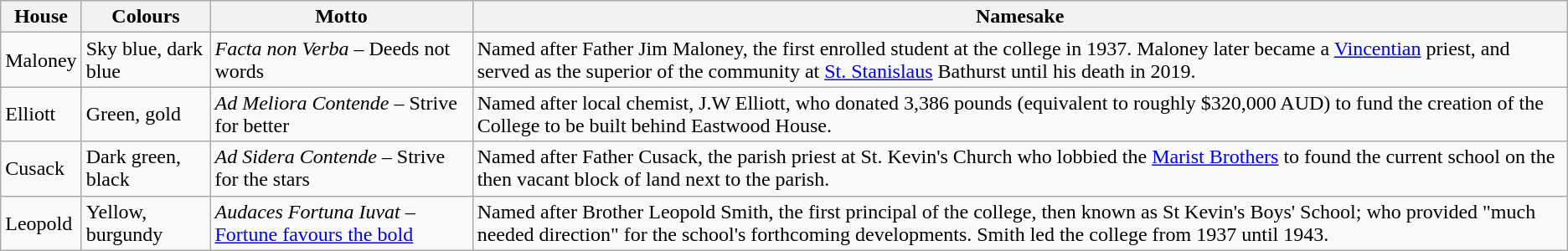<table class="wikitable">
<tr>
<th>House</th>
<th>Colours</th>
<th>Motto</th>
<th>Namesake</th>
</tr>
<tr>
<td>Maloney</td>
<td>Sky blue, dark blue</td>
<td><em>Facta non Verba</em> – Deeds not words</td>
<td>Named after Father Jim Maloney, the first enrolled student at the college in 1937. Maloney later became a <a href='#'>Vincentian</a> priest, and served as the superior of the community at <a href='#'>St. Stanislaus</a> Bathurst until his death in 2019.</td>
</tr>
<tr>
<td>Elliott</td>
<td>Green, gold</td>
<td><em>Ad Meliora Contende</em> – Strive for better</td>
<td>Named after local chemist, J.W Elliott, who donated 3,386 pounds (equivalent to roughly $320,000 AUD) to fund the creation of the College to be built behind Eastwood House.</td>
</tr>
<tr>
<td>Cusack</td>
<td>Dark green, black</td>
<td><em>Ad Sidera Contende</em> – Strive for the stars</td>
<td>Named after Father Cusack, the parish priest at St. Kevin's Church who lobbied the <a href='#'>Marist Brothers</a> to found the current school on the then vacant block of land next to the parish.</td>
</tr>
<tr>
<td>Leopold</td>
<td>Yellow, burgundy</td>
<td><em>Audaces Fortuna Iuvat</em> – <a href='#'>Fortune favours the bold</a></td>
<td>Named after Brother Leopold Smith, the first principal of the college, then known as St Kevin's Boys' School; who provided "much needed direction" for the school's forthcoming developments. Smith led the college from 1937 until 1943.</td>
</tr>
</table>
